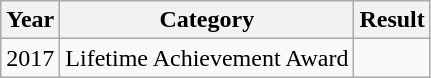<table class="wikitable">
<tr>
<th>Year</th>
<th>Category</th>
<th>Result</th>
</tr>
<tr>
<td>2017</td>
<td>Lifetime Achievement Award</td>
<td></td>
</tr>
</table>
